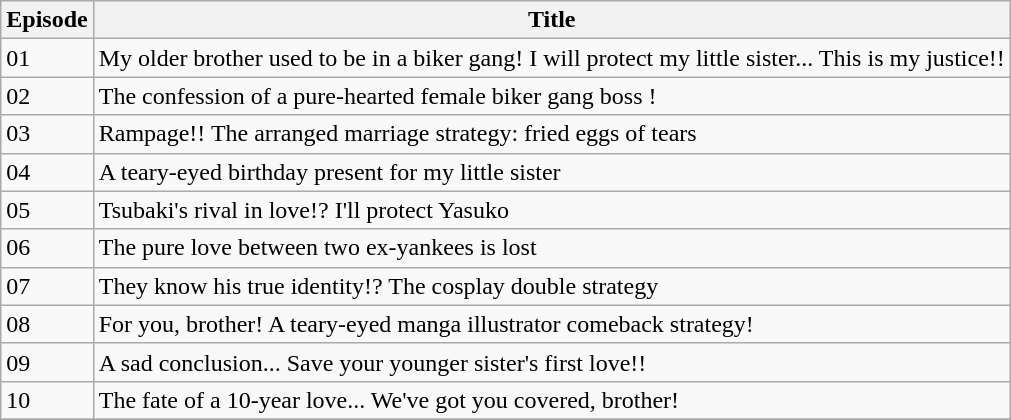<table class="wikitable">
<tr>
<th>Episode</th>
<th>Title</th>
</tr>
<tr>
<td>01</td>
<td>My older brother used to be in a biker gang! I will protect my little sister... This is my justice!!</td>
</tr>
<tr>
<td>02</td>
<td>The confession of a pure-hearted female biker gang boss !</td>
</tr>
<tr>
<td>03</td>
<td>Rampage!! The arranged marriage strategy: fried eggs of tears</td>
</tr>
<tr>
<td>04</td>
<td>A teary-eyed birthday present for my little sister</td>
</tr>
<tr>
<td>05</td>
<td>Tsubaki's rival in love!? I'll protect Yasuko</td>
</tr>
<tr>
<td>06</td>
<td>The pure love between two ex-yankees is lost</td>
</tr>
<tr>
<td>07</td>
<td>They know his true identity!? The cosplay double strategy</td>
</tr>
<tr>
<td>08</td>
<td>For you, brother! A teary-eyed manga illustrator comeback strategy!</td>
</tr>
<tr>
<td>09</td>
<td>A sad conclusion... Save your younger sister's first love!!</td>
</tr>
<tr>
<td>10</td>
<td>The fate of a 10-year love... We've got you covered, brother!</td>
</tr>
<tr>
</tr>
</table>
